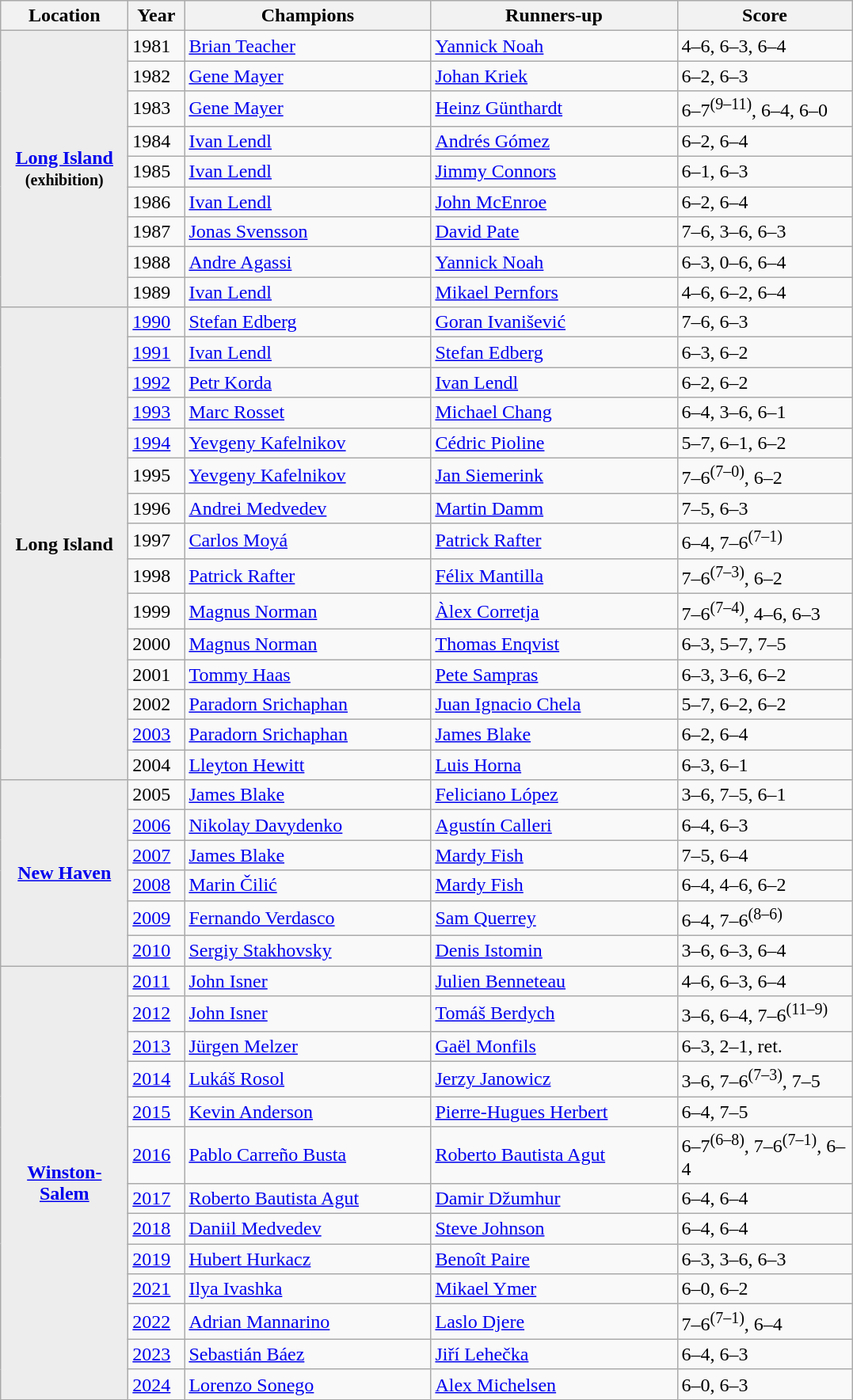<table class="wikitable">
<tr>
<th style="width:100px">Location</th>
<th style="width:40px">Year</th>
<th style="width:200px">Champions</th>
<th style="width:200px">Runners-up</th>
<th style="width:140px" class="unsortable">Score</th>
</tr>
<tr>
<th rowspan="9" style="background:#ededed"><a href='#'>Long Island</a><br><small>(exhibition)</small></th>
<td>1981</td>
<td> <a href='#'>Brian Teacher</a></td>
<td> <a href='#'>Yannick Noah</a></td>
<td>4–6, 6–3, 6–4</td>
</tr>
<tr>
<td>1982</td>
<td> <a href='#'>Gene Mayer</a></td>
<td> <a href='#'>Johan Kriek</a></td>
<td>6–2, 6–3</td>
</tr>
<tr>
<td>1983</td>
<td> <a href='#'>Gene Mayer</a></td>
<td> <a href='#'>Heinz Günthardt</a></td>
<td>6–7<sup>(9–11)</sup>, 6–4, 6–0</td>
</tr>
<tr>
<td>1984</td>
<td> <a href='#'>Ivan Lendl</a></td>
<td> <a href='#'>Andrés Gómez</a></td>
<td>6–2, 6–4</td>
</tr>
<tr>
<td>1985</td>
<td> <a href='#'>Ivan Lendl</a></td>
<td> <a href='#'>Jimmy Connors</a></td>
<td>6–1, 6–3</td>
</tr>
<tr>
<td>1986</td>
<td> <a href='#'>Ivan Lendl</a></td>
<td> <a href='#'>John McEnroe</a></td>
<td>6–2, 6–4</td>
</tr>
<tr>
<td>1987</td>
<td> <a href='#'>Jonas Svensson</a></td>
<td> <a href='#'>David Pate</a></td>
<td>7–6, 3–6, 6–3</td>
</tr>
<tr>
<td>1988</td>
<td> <a href='#'>Andre Agassi</a></td>
<td> <a href='#'>Yannick Noah</a></td>
<td>6–3, 0–6, 6–4</td>
</tr>
<tr>
<td>1989</td>
<td> <a href='#'>Ivan Lendl</a></td>
<td> <a href='#'>Mikael Pernfors</a></td>
<td>4–6, 6–2, 6–4</td>
</tr>
<tr>
<th rowspan="15" style="background:#ededed">Long Island</th>
<td><a href='#'>1990</a></td>
<td> <a href='#'>Stefan Edberg</a></td>
<td> <a href='#'>Goran Ivanišević</a></td>
<td>7–6, 6–3</td>
</tr>
<tr>
<td><a href='#'>1991</a></td>
<td> <a href='#'>Ivan Lendl</a></td>
<td> <a href='#'>Stefan Edberg</a></td>
<td>6–3, 6–2</td>
</tr>
<tr>
<td><a href='#'>1992</a></td>
<td> <a href='#'>Petr Korda</a></td>
<td> <a href='#'>Ivan Lendl</a></td>
<td>6–2, 6–2</td>
</tr>
<tr>
<td><a href='#'>1993</a></td>
<td> <a href='#'>Marc Rosset</a></td>
<td> <a href='#'>Michael Chang</a></td>
<td>6–4, 3–6, 6–1</td>
</tr>
<tr>
<td><a href='#'>1994</a></td>
<td> <a href='#'>Yevgeny Kafelnikov</a></td>
<td> <a href='#'>Cédric Pioline</a></td>
<td>5–7, 6–1, 6–2</td>
</tr>
<tr>
<td>1995</td>
<td> <a href='#'>Yevgeny Kafelnikov</a></td>
<td> <a href='#'>Jan Siemerink</a></td>
<td>7–6<sup>(7–0)</sup>, 6–2</td>
</tr>
<tr>
<td>1996</td>
<td> <a href='#'>Andrei Medvedev</a></td>
<td> <a href='#'>Martin Damm</a></td>
<td>7–5, 6–3</td>
</tr>
<tr>
<td>1997</td>
<td> <a href='#'>Carlos Moyá</a></td>
<td> <a href='#'>Patrick Rafter</a></td>
<td>6–4, 7–6<sup>(7–1)</sup></td>
</tr>
<tr>
<td>1998</td>
<td> <a href='#'>Patrick Rafter</a></td>
<td> <a href='#'>Félix Mantilla</a></td>
<td>7–6<sup>(7–3)</sup>, 6–2</td>
</tr>
<tr>
<td>1999</td>
<td> <a href='#'>Magnus Norman</a></td>
<td> <a href='#'>Àlex Corretja</a></td>
<td>7–6<sup>(7–4)</sup>, 4–6, 6–3</td>
</tr>
<tr>
<td>2000</td>
<td> <a href='#'>Magnus Norman</a></td>
<td> <a href='#'>Thomas Enqvist</a></td>
<td>6–3, 5–7, 7–5</td>
</tr>
<tr>
<td>2001</td>
<td> <a href='#'>Tommy Haas</a></td>
<td> <a href='#'>Pete Sampras</a></td>
<td>6–3, 3–6, 6–2</td>
</tr>
<tr>
<td>2002</td>
<td> <a href='#'>Paradorn Srichaphan</a></td>
<td> <a href='#'>Juan Ignacio Chela</a></td>
<td>5–7, 6–2, 6–2</td>
</tr>
<tr>
<td><a href='#'>2003</a></td>
<td> <a href='#'>Paradorn Srichaphan</a></td>
<td> <a href='#'>James Blake</a></td>
<td>6–2, 6–4</td>
</tr>
<tr>
<td>2004</td>
<td> <a href='#'>Lleyton Hewitt</a></td>
<td> <a href='#'>Luis Horna</a></td>
<td>6–3, 6–1</td>
</tr>
<tr>
<th rowspan="6" style="background:#ededed"><a href='#'>New Haven</a></th>
<td>2005</td>
<td> <a href='#'>James Blake</a></td>
<td> <a href='#'>Feliciano López</a></td>
<td>3–6, 7–5, 6–1</td>
</tr>
<tr>
<td><a href='#'>2006</a></td>
<td> <a href='#'>Nikolay Davydenko</a></td>
<td> <a href='#'>Agustín Calleri</a></td>
<td>6–4, 6–3</td>
</tr>
<tr>
<td><a href='#'>2007</a></td>
<td> <a href='#'>James Blake</a></td>
<td> <a href='#'>Mardy Fish</a></td>
<td>7–5, 6–4</td>
</tr>
<tr>
<td><a href='#'>2008</a></td>
<td> <a href='#'>Marin Čilić</a></td>
<td> <a href='#'>Mardy Fish</a></td>
<td>6–4, 4–6, 6–2</td>
</tr>
<tr>
<td><a href='#'>2009</a></td>
<td> <a href='#'>Fernando Verdasco</a></td>
<td> <a href='#'>Sam Querrey</a></td>
<td>6–4, 7–6<sup>(8–6)</sup></td>
</tr>
<tr>
<td><a href='#'>2010</a></td>
<td> <a href='#'>Sergiy Stakhovsky</a></td>
<td> <a href='#'>Denis Istomin</a></td>
<td>3–6, 6–3, 6–4</td>
</tr>
<tr>
<th rowspan="13" style="background:#ededed"><a href='#'>Winston-Salem</a></th>
<td><a href='#'>2011</a></td>
<td> <a href='#'>John Isner</a></td>
<td> <a href='#'>Julien Benneteau</a></td>
<td>4–6, 6–3, 6–4</td>
</tr>
<tr>
<td><a href='#'>2012</a></td>
<td> <a href='#'>John Isner</a></td>
<td> <a href='#'>Tomáš Berdych</a></td>
<td>3–6, 6–4, 7–6<sup>(11–9)</sup></td>
</tr>
<tr>
<td><a href='#'>2013</a></td>
<td> <a href='#'>Jürgen Melzer</a></td>
<td> <a href='#'>Gaël Monfils</a></td>
<td>6–3, 2–1, ret.</td>
</tr>
<tr>
<td><a href='#'>2014</a></td>
<td> <a href='#'>Lukáš Rosol</a></td>
<td> <a href='#'>Jerzy Janowicz</a></td>
<td>3–6, 7–6<sup>(7–3)</sup>, 7–5</td>
</tr>
<tr>
<td><a href='#'>2015</a></td>
<td> <a href='#'>Kevin Anderson</a></td>
<td> <a href='#'>Pierre-Hugues Herbert</a></td>
<td>6–4, 7–5</td>
</tr>
<tr>
<td><a href='#'>2016</a></td>
<td> <a href='#'>Pablo Carreño Busta</a></td>
<td> <a href='#'>Roberto Bautista Agut</a></td>
<td>6–7<sup>(6–8)</sup>, 7–6<sup>(7–1)</sup>, 6–4</td>
</tr>
<tr>
<td><a href='#'>2017</a></td>
<td> <a href='#'>Roberto Bautista Agut</a></td>
<td> <a href='#'>Damir Džumhur</a></td>
<td>6–4, 6–4</td>
</tr>
<tr>
<td><a href='#'>2018</a></td>
<td> <a href='#'>Daniil Medvedev</a></td>
<td> <a href='#'>Steve Johnson</a></td>
<td>6–4, 6–4</td>
</tr>
<tr>
<td><a href='#'>2019</a></td>
<td> <a href='#'>Hubert Hurkacz</a></td>
<td> <a href='#'>Benoît Paire</a></td>
<td>6–3, 3–6, 6–3</td>
</tr>
<tr>
<td><a href='#'>2021</a></td>
<td> <a href='#'>Ilya Ivashka</a></td>
<td> <a href='#'>Mikael Ymer</a></td>
<td>6–0, 6–2</td>
</tr>
<tr>
<td><a href='#'>2022</a></td>
<td> <a href='#'>Adrian Mannarino</a></td>
<td> <a href='#'>Laslo Djere</a></td>
<td>7–6<sup>(7–1)</sup>, 6–4</td>
</tr>
<tr>
<td><a href='#'>2023</a></td>
<td> <a href='#'>Sebastián Báez</a></td>
<td> <a href='#'>Jiří Lehečka</a></td>
<td>6–4, 6–3</td>
</tr>
<tr>
<td><a href='#'>2024</a></td>
<td> <a href='#'>Lorenzo Sonego</a></td>
<td> <a href='#'>Alex Michelsen</a></td>
<td>6–0, 6–3</td>
</tr>
</table>
